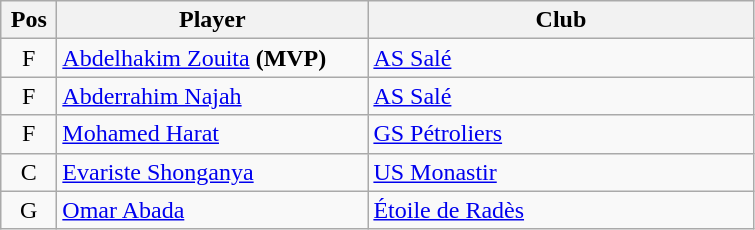<table class="wikitable" style="text-align: center">
<tr>
<th width=30>Pos</th>
<th width=200>Player</th>
<th width=250>Club</th>
</tr>
<tr>
<td>F</td>
<td align=left> <a href='#'>Abdelhakim Zouita</a> <strong>(MVP)</strong></td>
<td align=left> <a href='#'>AS Salé</a></td>
</tr>
<tr>
<td>F</td>
<td align=left> <a href='#'>Abderrahim Najah</a></td>
<td align=left> <a href='#'>AS Salé</a></td>
</tr>
<tr>
<td>F</td>
<td align=left> <a href='#'>Mohamed Harat</a></td>
<td align=left> <a href='#'>GS Pétroliers</a></td>
</tr>
<tr>
<td>C</td>
<td align=left> <a href='#'>Evariste Shonganya</a></td>
<td align=left> <a href='#'>US Monastir</a></td>
</tr>
<tr>
<td>G</td>
<td align=left> <a href='#'>Omar Abada</a></td>
<td align=left> <a href='#'>Étoile de Radès</a></td>
</tr>
</table>
